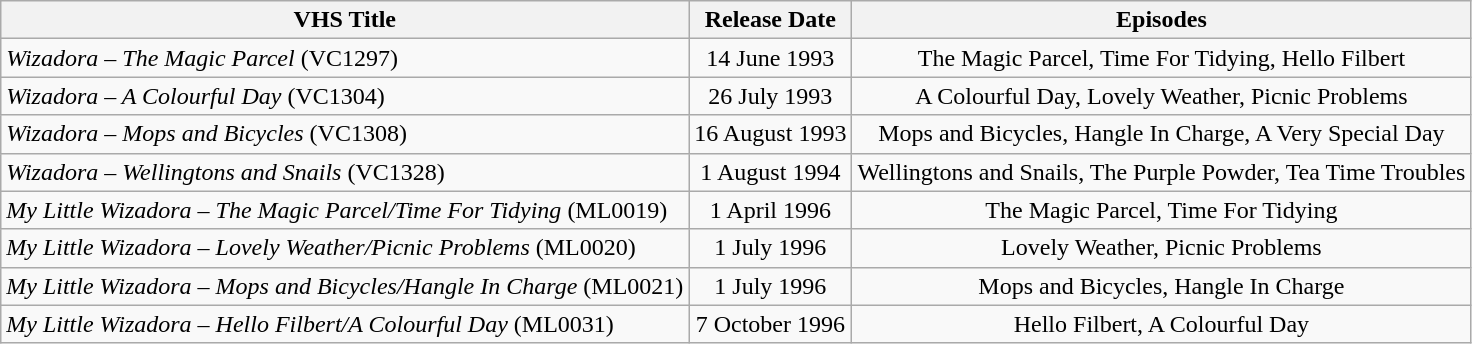<table class="wikitable">
<tr>
<th>VHS Title</th>
<th>Release Date</th>
<th>Episodes</th>
</tr>
<tr>
<td><em>Wizadora – The Magic Parcel</em> (VC1297)</td>
<td align="center">14 June 1993</td>
<td align="center">The Magic Parcel, Time For Tidying, Hello Filbert</td>
</tr>
<tr>
<td><em>Wizadora – A Colourful Day</em> (VC1304)</td>
<td align="center">26 July 1993</td>
<td align="center">A Colourful Day, Lovely Weather, Picnic Problems</td>
</tr>
<tr>
<td><em>Wizadora – Mops and Bicycles</em> (VC1308)</td>
<td align="center">16 August 1993</td>
<td align="center">Mops and Bicycles, Hangle In Charge, A Very Special Day</td>
</tr>
<tr>
<td><em>Wizadora – Wellingtons and Snails</em> (VC1328)</td>
<td align="center">1 August 1994</td>
<td align="center">Wellingtons and Snails, The Purple Powder, Tea Time Troubles</td>
</tr>
<tr>
<td><em>My Little Wizadora – The Magic Parcel/Time For Tidying</em> (ML0019)</td>
<td align="center">1 April 1996</td>
<td align="center">The Magic Parcel, Time For Tidying</td>
</tr>
<tr>
<td><em>My Little Wizadora – Lovely Weather/Picnic Problems</em> (ML0020)</td>
<td align="center">1 July 1996</td>
<td align="center">Lovely Weather, Picnic Problems</td>
</tr>
<tr>
<td><em>My Little Wizadora – Mops and Bicycles/Hangle In Charge</em> (ML0021)</td>
<td align="center">1 July 1996</td>
<td align="center">Mops and Bicycles, Hangle In Charge</td>
</tr>
<tr>
<td><em>My Little Wizadora – Hello Filbert/A Colourful Day</em> (ML0031)</td>
<td align="center">7 October 1996</td>
<td align="center">Hello Filbert, A Colourful Day</td>
</tr>
</table>
